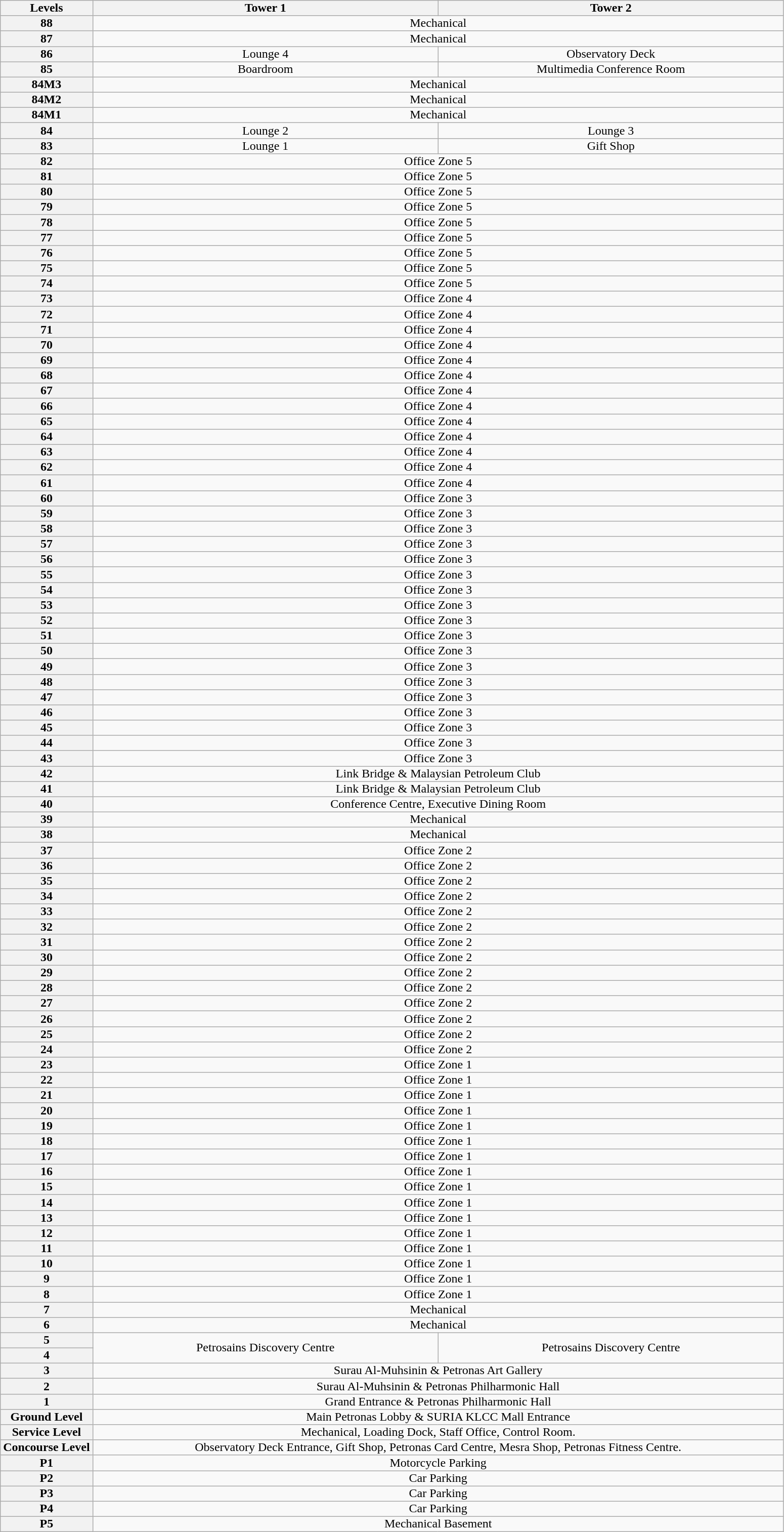<table class="wikitable" style="line-height:0.8;">
<tr>
<th>Levels</th>
<th style="width:28em;">Tower 1</th>
<th style="width:28em;">Tower 2</th>
</tr>
<tr align=center>
<th>88</th>
<td colspan=2>Mechanical</td>
</tr>
<tr align=center>
<th>87</th>
<td colspan=2>Mechanical</td>
</tr>
<tr align=center>
<th>86</th>
<td>Lounge 4</td>
<td>Observatory Deck</td>
</tr>
<tr align=center>
<th>85</th>
<td>Boardroom</td>
<td>Multimedia Conference Room</td>
</tr>
<tr align=center>
<th>84M3</th>
<td colspan=2>Mechanical</td>
</tr>
<tr align=center>
<th>84M2</th>
<td colspan=2>Mechanical</td>
</tr>
<tr align=center>
<th>84M1</th>
<td colspan=2>Mechanical</td>
</tr>
<tr align=center>
<th>84</th>
<td>Lounge 2</td>
<td>Lounge 3</td>
</tr>
<tr align=center>
<th>83</th>
<td>Lounge 1</td>
<td>Gift Shop</td>
</tr>
<tr align=center>
<th>82</th>
<td colspan=2>Office Zone 5</td>
</tr>
<tr align=center>
<th>81</th>
<td colspan=2>Office Zone 5</td>
</tr>
<tr align=center>
<th>80</th>
<td colspan=2>Office Zone 5</td>
</tr>
<tr align=center>
<th>79</th>
<td colspan=2>Office Zone 5</td>
</tr>
<tr align=center>
<th>78</th>
<td colspan=2>Office Zone 5</td>
</tr>
<tr align=center>
<th>77</th>
<td colspan=2>Office Zone 5</td>
</tr>
<tr align=center>
<th>76</th>
<td colspan=2>Office Zone 5</td>
</tr>
<tr align=center>
<th>75</th>
<td colspan=2>Office Zone 5</td>
</tr>
<tr align=center>
<th>74</th>
<td colspan=2>Office Zone 5</td>
</tr>
<tr align=center>
<th>73</th>
<td colspan=2>Office Zone 4</td>
</tr>
<tr align=center>
<th>72</th>
<td colspan=2>Office Zone 4</td>
</tr>
<tr align=center>
<th>71</th>
<td colspan=2>Office Zone 4</td>
</tr>
<tr align=center>
<th>70</th>
<td colspan=2>Office Zone 4</td>
</tr>
<tr align=center>
<th>69</th>
<td colspan=2>Office Zone 4</td>
</tr>
<tr align=center>
<th>68</th>
<td colspan=2>Office Zone 4</td>
</tr>
<tr align=center>
<th>67</th>
<td colspan=2>Office Zone 4</td>
</tr>
<tr align=center>
<th>66</th>
<td colspan=2>Office Zone 4</td>
</tr>
<tr align=center>
<th>65</th>
<td colspan=2>Office Zone 4</td>
</tr>
<tr align=center>
<th>64</th>
<td colspan=2>Office Zone 4</td>
</tr>
<tr align=center>
<th>63</th>
<td colspan=2>Office Zone 4</td>
</tr>
<tr align=center>
<th>62</th>
<td colspan=2>Office Zone 4</td>
</tr>
<tr align=center>
<th>61</th>
<td colspan=2>Office Zone 4</td>
</tr>
<tr align=center>
<th>60</th>
<td colspan=2>Office Zone 3</td>
</tr>
<tr align=center>
<th>59</th>
<td colspan=2>Office Zone 3</td>
</tr>
<tr align=center>
<th>58</th>
<td colspan=2>Office Zone 3</td>
</tr>
<tr align=center>
<th>57</th>
<td colspan=2>Office Zone 3</td>
</tr>
<tr align=center>
<th>56</th>
<td colspan=2>Office Zone 3</td>
</tr>
<tr align=center>
<th>55</th>
<td colspan=2>Office Zone 3</td>
</tr>
<tr align=center>
<th>54</th>
<td colspan=2>Office Zone 3</td>
</tr>
<tr align=center>
<th>53</th>
<td colspan=2>Office Zone 3</td>
</tr>
<tr align=center>
<th>52</th>
<td colspan=2>Office Zone 3</td>
</tr>
<tr align=center>
<th>51</th>
<td colspan=2>Office Zone 3</td>
</tr>
<tr align=center>
<th>50</th>
<td colspan=2>Office Zone 3</td>
</tr>
<tr align=center>
<th>49</th>
<td colspan=2>Office Zone 3</td>
</tr>
<tr align=center>
<th>48</th>
<td colspan=2>Office Zone 3</td>
</tr>
<tr align=center>
<th>47</th>
<td colspan=2>Office Zone 3</td>
</tr>
<tr align=center>
<th>46</th>
<td colspan=2>Office Zone 3</td>
</tr>
<tr align=center>
<th>45</th>
<td colspan=2>Office Zone 3</td>
</tr>
<tr align=center>
<th>44</th>
<td colspan=2>Office Zone 3</td>
</tr>
<tr align=center>
<th>43</th>
<td colspan=2>Office Zone 3</td>
</tr>
<tr align=center>
<th>42</th>
<td colspan=2>Link Bridge & Malaysian Petroleum Club</td>
</tr>
<tr align=center>
<th>41</th>
<td colspan=2>Link Bridge & Malaysian Petroleum Club</td>
</tr>
<tr align=center>
<th>40</th>
<td colspan=2>Conference Centre, Executive Dining Room</td>
</tr>
<tr align=center>
<th>39</th>
<td colspan=2>Mechanical</td>
</tr>
<tr align=center>
<th>38</th>
<td colspan=2>Mechanical</td>
</tr>
<tr align=center>
<th>37</th>
<td colspan=2>Office Zone 2</td>
</tr>
<tr align=center>
<th>36</th>
<td colspan=2>Office Zone 2</td>
</tr>
<tr align=center>
<th>35</th>
<td colspan=2>Office Zone 2</td>
</tr>
<tr align=center>
<th>34</th>
<td colspan=2>Office Zone 2</td>
</tr>
<tr align=center>
<th>33</th>
<td colspan=2>Office Zone 2</td>
</tr>
<tr align=center>
<th>32</th>
<td colspan=2>Office Zone 2</td>
</tr>
<tr align=center>
<th>31</th>
<td colspan=2>Office Zone 2</td>
</tr>
<tr align=center>
<th>30</th>
<td colspan=2>Office Zone 2</td>
</tr>
<tr align=center>
<th>29</th>
<td colspan=2>Office Zone 2</td>
</tr>
<tr align=center>
<th>28</th>
<td colspan=2>Office Zone 2</td>
</tr>
<tr align=center>
<th>27</th>
<td colspan=2>Office Zone 2</td>
</tr>
<tr align=center>
<th>26</th>
<td colspan=2>Office Zone 2</td>
</tr>
<tr align=center>
<th>25</th>
<td colspan=2>Office Zone 2</td>
</tr>
<tr align=center>
<th>24</th>
<td colspan=2>Office Zone 2</td>
</tr>
<tr align=center>
<th>23</th>
<td colspan=2>Office Zone 1</td>
</tr>
<tr align=center>
<th>22</th>
<td colspan=2>Office Zone 1</td>
</tr>
<tr align=center>
<th>21</th>
<td colspan=2>Office Zone 1</td>
</tr>
<tr align=center>
<th>20</th>
<td colspan=2>Office Zone 1</td>
</tr>
<tr align=center>
<th>19</th>
<td colspan=2>Office Zone 1</td>
</tr>
<tr align=center>
<th>18</th>
<td colspan=2>Office Zone 1</td>
</tr>
<tr align=center>
<th>17</th>
<td colspan=2>Office Zone 1</td>
</tr>
<tr align=center>
<th>16</th>
<td colspan=2>Office Zone 1</td>
</tr>
<tr align=center>
<th>15</th>
<td colspan=2>Office Zone 1</td>
</tr>
<tr align=center>
<th>14</th>
<td colspan=2>Office Zone 1</td>
</tr>
<tr align=center>
<th>13</th>
<td colspan=2>Office Zone 1</td>
</tr>
<tr align=center>
<th>12</th>
<td colspan=2>Office Zone 1</td>
</tr>
<tr align=center>
<th>11</th>
<td colspan=2>Office Zone 1</td>
</tr>
<tr align=center>
<th>10</th>
<td colspan=2>Office Zone 1</td>
</tr>
<tr align=center>
<th>9</th>
<td colspan=2>Office Zone 1</td>
</tr>
<tr align=center>
<th>8</th>
<td colspan=2>Office Zone 1</td>
</tr>
<tr align=center>
<th>7</th>
<td colspan=2>Mechanical</td>
</tr>
<tr align=center>
<th>6</th>
<td colspan=2>Mechanical</td>
</tr>
<tr align=center>
<th>5</th>
<td rowspan=2>Petrosains Discovery Centre</td>
<td rowspan=2>Petrosains Discovery Centre</td>
</tr>
<tr align=center>
<th>4</th>
</tr>
<tr align=center>
<th>3</th>
<td colspan=2>Surau Al-Muhsinin & Petronas Art Gallery</td>
</tr>
<tr align=center>
<th>2</th>
<td colspan=2>Surau Al-Muhsinin & Petronas Philharmonic Hall</td>
</tr>
<tr align=center>
<th>1</th>
<td colspan=2>Grand Entrance & Petronas Philharmonic Hall</td>
</tr>
<tr align=center>
<th>Ground Level</th>
<td colspan=2>Main Petronas Lobby & SURIA KLCC Mall Entrance</td>
</tr>
<tr align=center>
<th>Service Level</th>
<td colspan=2>Mechanical, Loading Dock, Staff Office, Control Room.</td>
</tr>
<tr align=center>
<th>Concourse Level</th>
<td colspan=2>Observatory Deck Entrance, Gift Shop, Petronas Card Centre, Mesra Shop, Petronas Fitness Centre.</td>
</tr>
<tr align=center>
<th>P1</th>
<td colspan=2>Motorcycle Parking</td>
</tr>
<tr align=center>
<th>P2</th>
<td colspan=2>Car Parking</td>
</tr>
<tr align=center>
<th>P3</th>
<td colspan=2>Car Parking</td>
</tr>
<tr align=center>
<th>P4</th>
<td colspan=2>Car Parking</td>
</tr>
<tr align=center>
<th>P5</th>
<td colspan=2>Mechanical Basement</td>
</tr>
</table>
